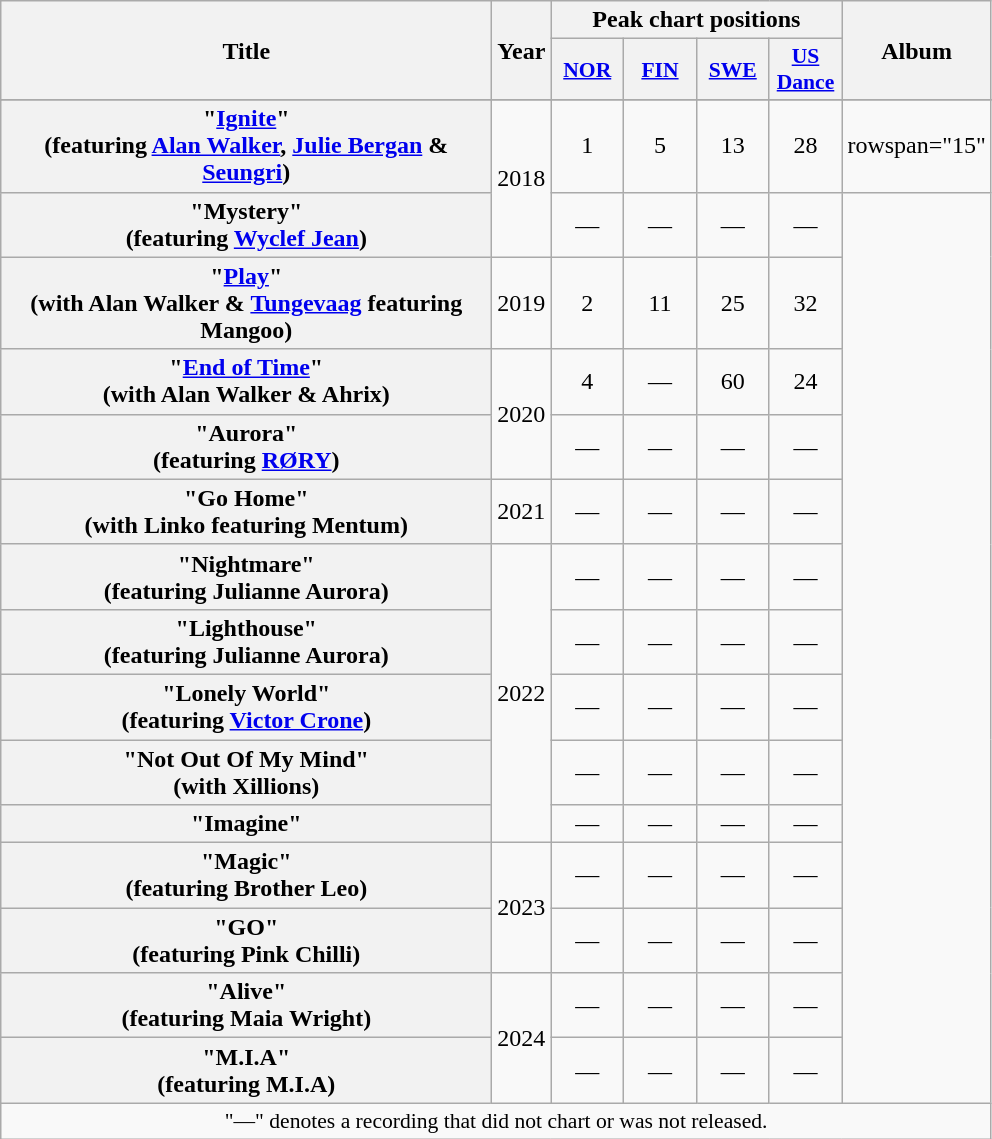<table class="wikitable plainrowheaders" style="text-align:center;" border="1">
<tr>
<th scope="col" rowspan="2" style="width:20em;">Title</th>
<th scope="col" rowspan="2" style="width:1em;">Year</th>
<th scope="col" colspan="4">Peak chart positions</th>
<th scope="col" rowspan="2">Album</th>
</tr>
<tr>
<th scope="col" style="width:2.9em;font-size:90%;"><a href='#'>NOR</a><br></th>
<th scope="col" style="width:2.9em;font-size:90%;"><a href='#'>FIN</a><br></th>
<th scope="col" style="width:2.9em;font-size:90%;"><a href='#'>SWE</a><br></th>
<th scope="col" style="width:2.9em;font-size:90%;"><a href='#'>US<br>Dance</a><br></th>
</tr>
<tr>
</tr>
<tr>
<th scope="row">"<a href='#'>Ignite</a>" <br><span>(featuring <a href='#'>Alan Walker</a>, <a href='#'>Julie Bergan</a> & <a href='#'>Seungri</a>)</span></th>
<td rowspan="2">2018</td>
<td>1</td>
<td>5</td>
<td>13</td>
<td>28</td>
<td>rowspan="15" </td>
</tr>
<tr>
<th scope="row">"Mystery" <br><span>(featuring <a href='#'>Wyclef Jean</a>)</span></th>
<td>—</td>
<td>—</td>
<td>—</td>
<td>—</td>
</tr>
<tr>
<th scope="row">"<a href='#'>Play</a>"<br><span>(with Alan Walker & <a href='#'>Tungevaag</a> featuring Mangoo)</span></th>
<td>2019</td>
<td>2<br></td>
<td>11<br></td>
<td>25<br></td>
<td>32</td>
</tr>
<tr>
<th scope="row">"<a href='#'>End of Time</a>" <br><span>(with Alan Walker & Ahrix)</span></th>
<td rowspan="2">2020</td>
<td>4<br></td>
<td>—</td>
<td>60<br></td>
<td>24</td>
</tr>
<tr>
<th scope="row">"Aurora" <br><span>(featuring <a href='#'>RØRY</a>)</span></th>
<td>—</td>
<td>—</td>
<td>—</td>
<td>—</td>
</tr>
<tr>
<th scope="row">"Go Home" <br><span>(with Linko featuring Mentum)</span></th>
<td rowspan="1">2021</td>
<td>—</td>
<td>—</td>
<td>—</td>
<td>—</td>
</tr>
<tr>
<th scope="row">"Nightmare" <br><span>(featuring Julianne Aurora)</span></th>
<td rowspan="5">2022</td>
<td>—</td>
<td>—</td>
<td>—</td>
<td>—</td>
</tr>
<tr>
<th scope="row">"Lighthouse" <br><span>(featuring Julianne Aurora)</span></th>
<td>—</td>
<td>—</td>
<td>—</td>
<td>—</td>
</tr>
<tr>
<th scope="row">"Lonely World" <br><span>(featuring <a href='#'>Victor Crone</a>)</span></th>
<td>—</td>
<td>—</td>
<td>—</td>
<td>—</td>
</tr>
<tr>
<th scope="row">"Not Out Of My Mind" <br><span>(with Xillions)</span></th>
<td>—</td>
<td>—</td>
<td>—</td>
<td>—</td>
</tr>
<tr>
<th scope="row">"Imagine" <br><span></span></th>
<td>—</td>
<td>—</td>
<td>—</td>
<td>—</td>
</tr>
<tr>
<th scope="row">"Magic" <br><span>(featuring Brother Leo)</span></th>
<td rowspan="2">2023</td>
<td>—</td>
<td>—</td>
<td>—</td>
<td>—</td>
</tr>
<tr>
<th scope="row">"GO" <br><span>(featuring Pink Chilli)</span></th>
<td>—</td>
<td>—</td>
<td>—</td>
<td>—</td>
</tr>
<tr>
<th scope="row">"Alive" <br><span>(featuring Maia Wright)</span></th>
<td rowspan="2">2024</td>
<td>—</td>
<td>—</td>
<td>—</td>
<td>—</td>
</tr>
<tr>
<th scope="row">"M.I.A" <br><span>(featuring M.I.A)</span></th>
<td>—</td>
<td>—</td>
<td>—</td>
<td>—</td>
</tr>
<tr>
<td colspan="7" style="font-size:90%">"—" denotes a recording that did not chart or was not released.</td>
</tr>
</table>
